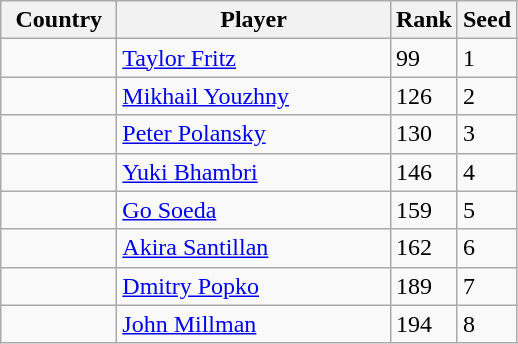<table class="sortable wikitable">
<tr>
<th width="70">Country</th>
<th width="175">Player</th>
<th>Rank</th>
<th>Seed</th>
</tr>
<tr>
<td></td>
<td><a href='#'>Taylor Fritz</a></td>
<td>99</td>
<td>1</td>
</tr>
<tr>
<td></td>
<td><a href='#'>Mikhail Youzhny</a></td>
<td>126</td>
<td>2</td>
</tr>
<tr>
<td></td>
<td><a href='#'>Peter Polansky</a></td>
<td>130</td>
<td>3</td>
</tr>
<tr>
<td></td>
<td><a href='#'>Yuki Bhambri</a></td>
<td>146</td>
<td>4</td>
</tr>
<tr>
<td></td>
<td><a href='#'>Go Soeda</a></td>
<td>159</td>
<td>5</td>
</tr>
<tr>
<td></td>
<td><a href='#'>Akira Santillan</a></td>
<td>162</td>
<td>6</td>
</tr>
<tr>
<td></td>
<td><a href='#'>Dmitry Popko</a></td>
<td>189</td>
<td>7</td>
</tr>
<tr>
<td></td>
<td><a href='#'>John Millman</a></td>
<td>194</td>
<td>8</td>
</tr>
</table>
